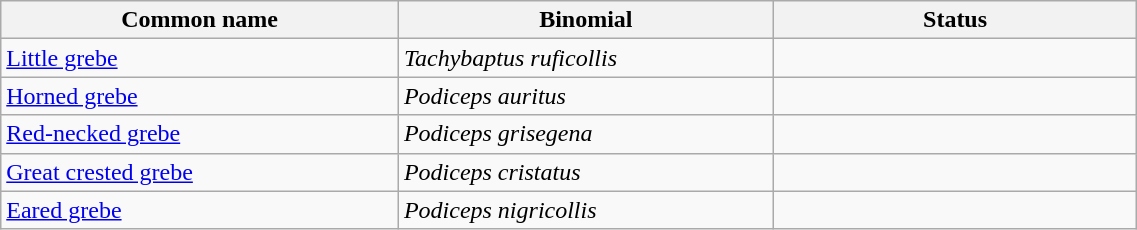<table width=60% class="wikitable">
<tr>
<th width=35%>Common name</th>
<th width=33%>Binomial</th>
<th width=32%>Status</th>
</tr>
<tr>
<td><a href='#'>Little grebe</a></td>
<td><em>Tachybaptus ruficollis</em></td>
<td></td>
</tr>
<tr>
<td><a href='#'>Horned grebe</a></td>
<td><em>Podiceps auritus</em></td>
<td></td>
</tr>
<tr>
<td><a href='#'>Red-necked grebe</a></td>
<td><em>Podiceps grisegena</em></td>
<td></td>
</tr>
<tr>
<td><a href='#'>Great crested grebe</a></td>
<td><em>Podiceps cristatus</em></td>
<td></td>
</tr>
<tr>
<td><a href='#'>Eared grebe</a></td>
<td><em>Podiceps nigricollis</em></td>
<td></td>
</tr>
</table>
